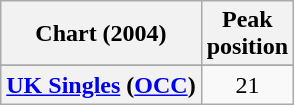<table class="wikitable sortable plainrowheaders">
<tr>
<th>Chart (2004)</th>
<th>Peak<br>position</th>
</tr>
<tr>
</tr>
<tr>
</tr>
<tr>
</tr>
<tr>
</tr>
<tr>
</tr>
<tr>
<th scope="row"><a href='#'>UK Singles</a> (<a href='#'>OCC</a>)</th>
<td align="center">21</td>
</tr>
</table>
